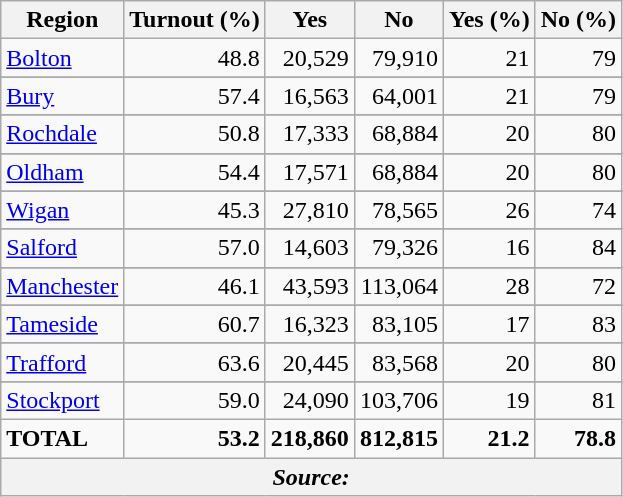<table class="sortable wikitable">
<tr>
<th>Region</th>
<th>Turnout (%)</th>
<th>Yes</th>
<th>No</th>
<th>Yes (%)</th>
<th>No (%)</th>
</tr>
<tr>
<td><a href='#'>Bolton</a></td>
<td align="right">48.8</td>
<td align="right">20,529</td>
<td align="right">79,910</td>
<td align="right">21</td>
<td align="right">79</td>
</tr>
<tr>
</tr>
<tr>
<td><a href='#'>Bury</a></td>
<td align="right">57.4</td>
<td align="right">16,563</td>
<td align="right">64,001</td>
<td align="right">21</td>
<td align="right">79</td>
</tr>
<tr>
</tr>
<tr>
<td><a href='#'>Rochdale</a></td>
<td align="right">50.8</td>
<td align="right">17,333</td>
<td align="right">68,884</td>
<td align="right">20</td>
<td align="right">80</td>
</tr>
<tr>
</tr>
<tr>
<td><a href='#'>Oldham</a></td>
<td align="right">54.4</td>
<td align="right">17,571</td>
<td align="right">68,884</td>
<td align="right">20</td>
<td align="right">80</td>
</tr>
<tr>
</tr>
<tr>
<td><a href='#'>Wigan</a></td>
<td align="right">45.3</td>
<td align="right">27,810</td>
<td align="right">78,565</td>
<td align="right">26</td>
<td align="right">74</td>
</tr>
<tr>
</tr>
<tr>
<td><a href='#'>Salford</a></td>
<td align="right">57.0</td>
<td align="right">14,603</td>
<td align="right">79,326</td>
<td align="right">16</td>
<td align="right">84</td>
</tr>
<tr>
</tr>
<tr>
<td><a href='#'>Manchester</a></td>
<td align="right">46.1</td>
<td align="right">43,593</td>
<td align="right">113,064</td>
<td align="right">28</td>
<td align="right">72</td>
</tr>
<tr>
</tr>
<tr>
<td><a href='#'>Tameside</a></td>
<td align="right">60.7</td>
<td align="right">16,323</td>
<td align="right">83,105</td>
<td align="right">17</td>
<td align="right">83</td>
</tr>
<tr>
</tr>
<tr>
<td><a href='#'>Trafford</a></td>
<td align="right">63.6</td>
<td align="right">20,445</td>
<td align="right">83,568</td>
<td align="right">20</td>
<td align="right">80</td>
</tr>
<tr>
</tr>
<tr>
<td><a href='#'>Stockport</a></td>
<td align="right">59.0</td>
<td align="right">24,090</td>
<td align="right">103,706</td>
<td align="right">19</td>
<td align="right">81</td>
</tr>
<tr>
<td><strong>TOTAL</strong></td>
<td align="right"><strong>53.2</strong></td>
<td align="right"><strong>218,860</strong></td>
<td align="right"><strong>812,815</strong></td>
<td align="right"><strong>21.2</strong></td>
<td align="right"><strong>78.8</strong></td>
</tr>
<tr>
<th colspan="6"><em>Source: </em></th>
</tr>
</table>
